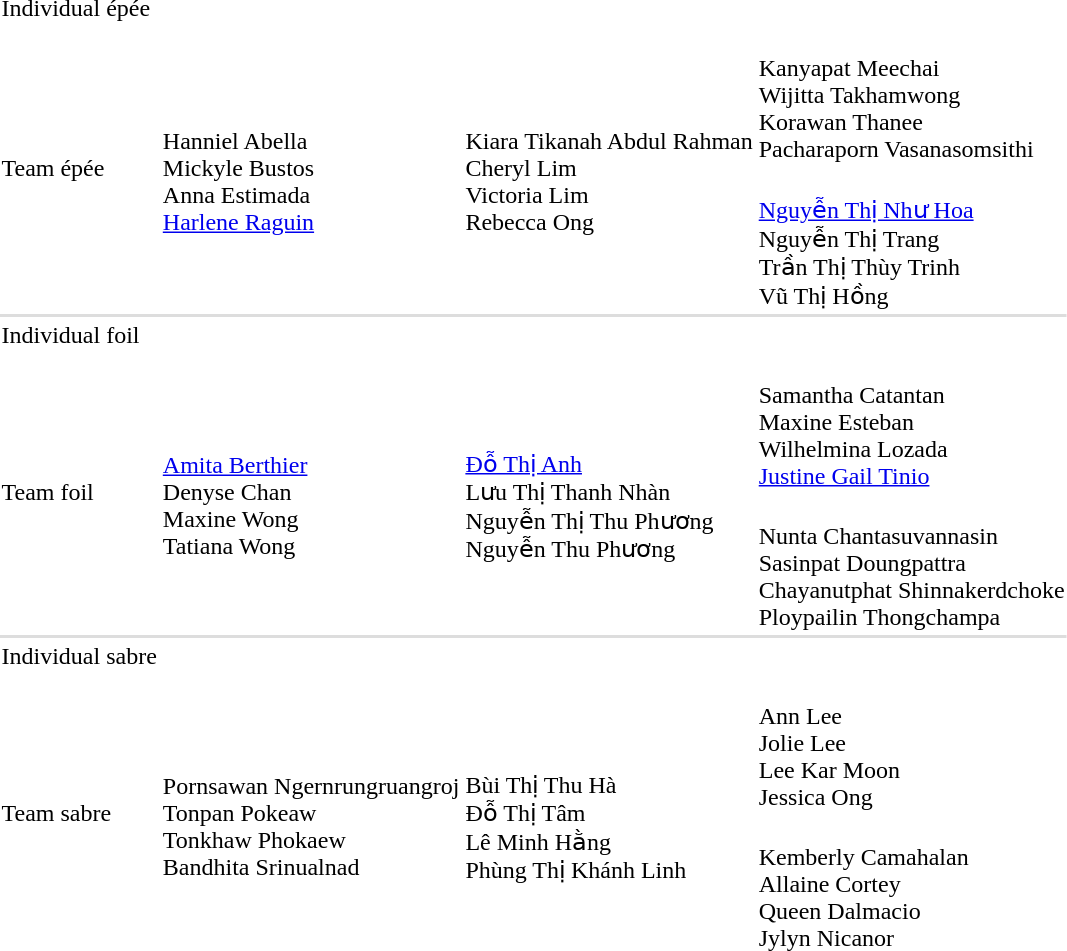<table>
<tr>
<td rowspan=2>Individual épée</td>
<td rowspan=2></td>
<td rowspan=2></td>
<td></td>
</tr>
<tr>
<td></td>
</tr>
<tr>
<td rowspan=2>Team épée</td>
<td rowspan=2><br>Hanniel Abella<br>Mickyle Bustos<br>Anna Estimada<br><a href='#'>Harlene Raguin</a></td>
<td rowspan=2 nowrap=true><br>Kiara Tikanah Abdul Rahman<br>Cheryl Lim<br>Victoria Lim<br>Rebecca Ong</td>
<td><br>Kanyapat Meechai<br>Wijitta Takhamwong<br>Korawan Thanee<br>Pacharaporn Vasanasomsithi</td>
</tr>
<tr>
<td><br><a href='#'>Nguyễn Thị Như Hoa</a><br>Nguyễn Thị Trang<br>Trần Thị Thùy Trinh<br>Vũ Thị Hồng</td>
</tr>
<tr>
<td colspan="7" style="background:#dddddd;"></td>
</tr>
<tr>
<td rowspan=2>Individual foil</td>
<td rowspan=2></td>
<td rowspan=2></td>
<td></td>
</tr>
<tr>
<td></td>
</tr>
<tr>
<td rowspan=2>Team foil</td>
<td rowspan=2><br><a href='#'>Amita Berthier</a><br>Denyse Chan<br>Maxine Wong<br>Tatiana Wong</td>
<td rowspan=2><br><a href='#'>Đỗ Thị Anh</a><br>Lưu Thị Thanh Nhàn<br>Nguyễn Thị Thu Phương<br>Nguyễn Thu Phương</td>
<td><br>Samantha Catantan<br>Maxine Esteban<br>Wilhelmina Lozada<br><a href='#'>Justine Gail Tinio</a></td>
</tr>
<tr>
<td nowrap=true><br>Nunta Chantasuvannasin<br>Sasinpat Doungpattra<br>Chayanutphat Shinnakerdchoke<br>Ploypailin Thongchampa</td>
</tr>
<tr>
<td colspan="7" style="background:#dddddd;"></td>
</tr>
<tr>
<td rowspan=2>Individual sabre</td>
<td rowspan=2></td>
<td rowspan=2></td>
<td></td>
</tr>
<tr>
<td></td>
</tr>
<tr>
<td rowspan=2>Team sabre</td>
<td rowspan=2 nowrap=true><br>Pornsawan Ngernrungruangroj<br>Tonpan Pokeaw<br>Tonkhaw Phokaew<br>Bandhita Srinualnad</td>
<td rowspan=2><br>Bùi Thị Thu Hà<br>Đỗ Thị Tâm<br>Lê Minh Hằng <br>Phùng Thị Khánh Linh</td>
<td><br>Ann Lee<br>Jolie Lee<br>Lee Kar Moon<br>Jessica Ong</td>
</tr>
<tr>
<td><br>Kemberly Camahalan<br>Allaine Cortey<br>Queen Dalmacio<br>Jylyn Nicanor</td>
</tr>
</table>
